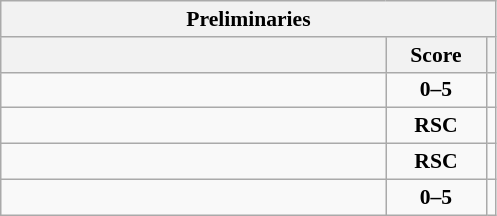<table class="wikitable" style="text-align: center; font-size:90% ">
<tr>
<th colspan=3>Preliminaries</th>
</tr>
<tr>
<th align="right" width="250"></th>
<th width="60">Score</th>
<th align=leftwidth="250"></th>
</tr>
<tr>
<td align=left></td>
<td><strong>0–5</strong></td>
<td align=left><strong></strong></td>
</tr>
<tr>
<td align=left></td>
<td><strong>RSC</strong></td>
<td align=left><strong></strong></td>
</tr>
<tr>
<td align=left><strong></strong></td>
<td><strong>RSC</strong></td>
<td align=left></td>
</tr>
<tr>
<td align=left></td>
<td><strong>0–5</strong></td>
<td align=left><strong></strong></td>
</tr>
</table>
